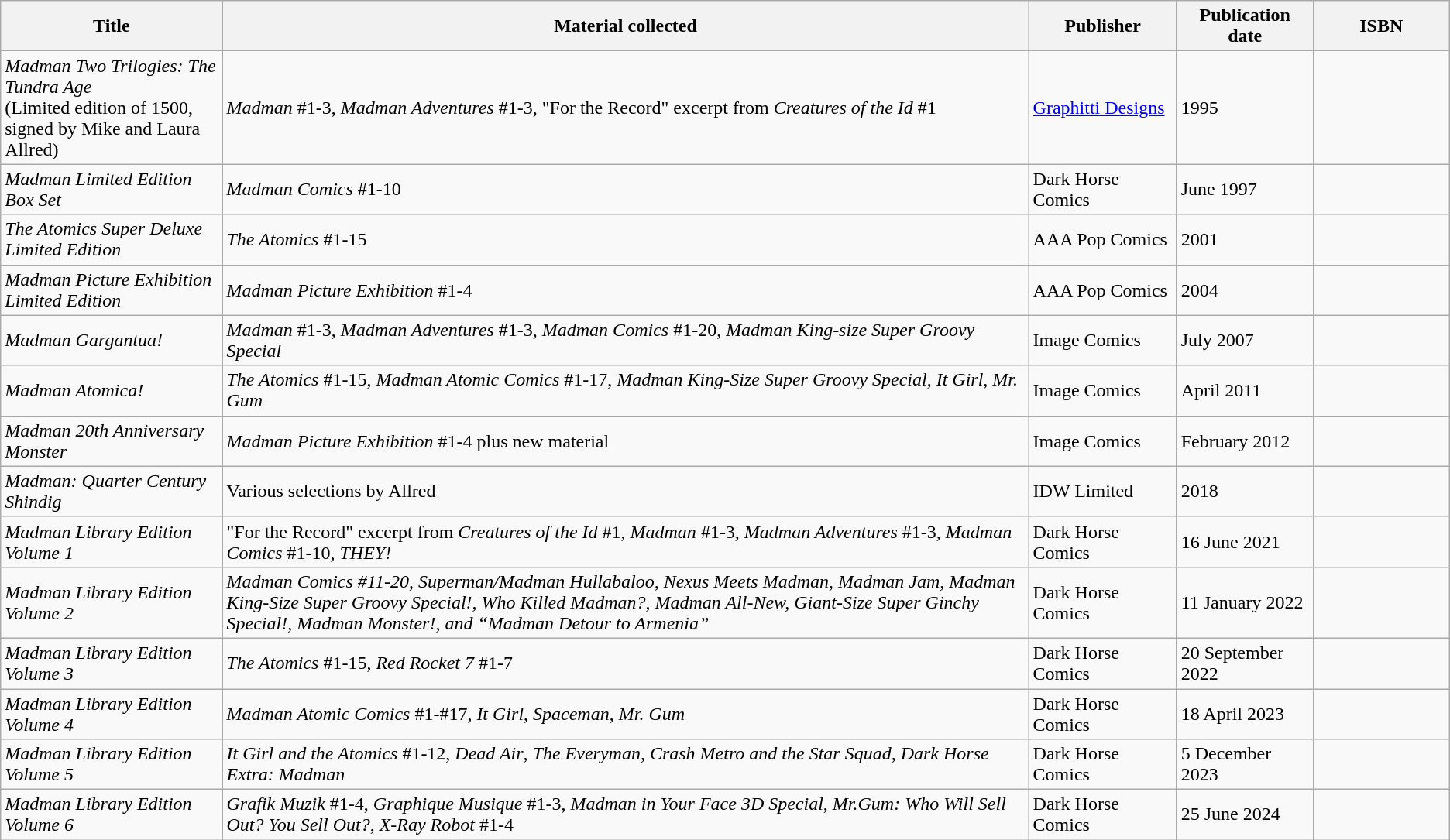<table class="wikitable">
<tr>
<th>Title</th>
<th>Material collected</th>
<th width=120>Publisher</th>
<th width=110>Publication date</th>
<th width=110>ISBN</th>
</tr>
<tr>
<td><em>Madman Two Trilogies: The Tundra Age</em><br>(Limited edition of 1500, signed by Mike and Laura Allred)</td>
<td><em>Madman</em> #1-3, <em>Madman Adventures</em> #1-3, "For the Record" excerpt from <em>Creatures of the Id</em> #1</td>
<td><a href='#'>Graphitti Designs</a></td>
<td>1995</td>
<td></td>
</tr>
<tr>
<td><em>Madman Limited Edition Box Set</em></td>
<td><em>Madman Comics</em> #1-10</td>
<td>Dark Horse Comics</td>
<td>June 1997</td>
<td></td>
</tr>
<tr>
<td><em>The Atomics Super Deluxe Limited Edition</em></td>
<td><em>The Atomics</em> #1-15</td>
<td>AAA Pop Comics</td>
<td>2001</td>
<td></td>
</tr>
<tr>
<td><em>Madman Picture Exhibition Limited Edition</em></td>
<td><em>Madman Picture Exhibition</em> #1-4</td>
<td>AAA Pop Comics</td>
<td>2004</td>
<td></td>
</tr>
<tr>
<td><em>Madman Gargantua!</em></td>
<td><em>Madman</em> #1-3, <em>Madman Adventures</em> #1-3, <em>Madman Comics</em> #1-20, <em>Madman King-size Super Groovy Special</em></td>
<td>Image Comics</td>
<td>July 2007</td>
<td></td>
</tr>
<tr>
<td><em>Madman Atomica!</em></td>
<td><em>The Atomics</em> #1-15, <em>Madman Atomic Comics</em> #1-17, <em>Madman King-Size Super Groovy Special,</em> <em>It Girl,</em> <em>Mr. Gum</em></td>
<td>Image Comics</td>
<td>April 2011</td>
<td></td>
</tr>
<tr>
<td><em>Madman 20th Anniversary Monster</em></td>
<td><em>Madman Picture Exhibition</em> #1-4 plus new material</td>
<td>Image Comics</td>
<td>February 2012</td>
<td></td>
</tr>
<tr>
<td><em>Madman: Quarter Century Shindig</em></td>
<td>Various selections by Allred</td>
<td>IDW Limited</td>
<td>2018</td>
<td></td>
</tr>
<tr>
<td><em>Madman Library Edition Volume 1</em></td>
<td>"For the Record" excerpt from <em>Creatures of the Id</em> #1, <em>Madman</em> #1-3<em>, Madman Adventures</em> #1-3<em>,</em> <em>Madman Comics</em> #1-10, <em>THEY!</em></td>
<td>Dark Horse Comics</td>
<td>16 June 2021</td>
<td></td>
</tr>
<tr>
<td><em>Madman Library Edition Volume 2</em></td>
<td><em>Madman Comics #11-20, Superman/Madman Hullabaloo, Nexus Meets Madman, Madman Jam, Madman King-Size Super Groovy Special!, Who Killed Madman?, Madman All-New, Giant-Size Super Ginchy Special!, Madman Monster!, and “Madman Detour to Armenia”</em></td>
<td>Dark Horse Comics</td>
<td>11 January 2022</td>
<td></td>
</tr>
<tr>
<td><em>Madman Library Edition Volume 3</em></td>
<td><em>The Atomics</em> #1-15, <em>Red Rocket 7</em> #1-7</td>
<td>Dark Horse Comics</td>
<td>20 September 2022</td>
<td></td>
</tr>
<tr>
<td><em>Madman Library Edition Volume 4</em></td>
<td><em>Madman Atomic Comics</em> #1-#17, <em>It Girl</em>, <em>Spaceman</em>, <em>Mr. Gum</em></td>
<td>Dark Horse Comics</td>
<td>18 April 2023</td>
<td></td>
</tr>
<tr>
<td><em>Madman Library Edition Volume 5</em></td>
<td><em>It Girl and the Atomics</em> #1-12, <em>Dead Air</em>, <em>The Everyman</em>, <em>Crash Metro and the Star Squad</em>, <em>Dark Horse Extra: Madman</em></td>
<td>Dark Horse Comics</td>
<td>5 December 2023</td>
<td></td>
</tr>
<tr>
<td><em>Madman Library Edition Volume 6</em></td>
<td><em>Grafik Muzik</em> #1-4, <em>Graphique Musique</em> #1-3, <em>Madman in Your Face 3D Special</em>, <em>Mr.Gum: Who Will Sell Out? You Sell Out?</em>, <em>X-Ray Robot</em> #1-4</td>
<td>Dark Horse Comics</td>
<td>25 June 2024</td>
<td></td>
</tr>
</table>
